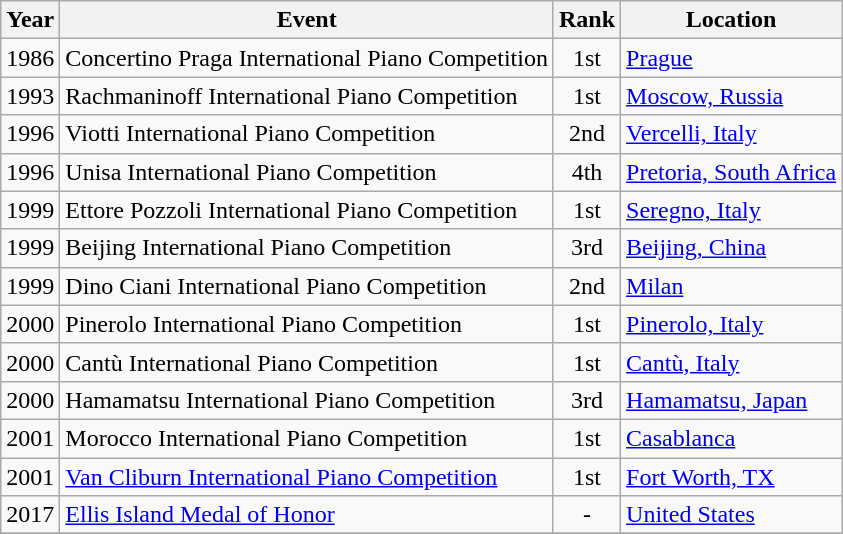<table class="wikitable sortable">
<tr>
<th>Year</th>
<th>Event</th>
<th>Rank</th>
<th>Location</th>
</tr>
<tr>
<td>1986</td>
<td>Concertino Praga International Piano Competition</td>
<td style="text-align:center;">1st</td>
<td><a href='#'>Prague</a></td>
</tr>
<tr>
<td>1993</td>
<td>Rachmaninoff International Piano Competition</td>
<td style="text-align:center;">1st</td>
<td><a href='#'>Moscow, Russia</a></td>
</tr>
<tr>
<td>1996</td>
<td>Viotti International Piano Competition</td>
<td style="text-align:center;">2nd</td>
<td><a href='#'>Vercelli, Italy</a></td>
</tr>
<tr>
<td>1996</td>
<td>Unisa International Piano Competition</td>
<td style="text-align:center;">4th</td>
<td><a href='#'>Pretoria, South Africa</a></td>
</tr>
<tr>
<td>1999</td>
<td>Ettore Pozzoli International Piano Competition</td>
<td style="text-align:center;">1st</td>
<td><a href='#'>Seregno, Italy</a></td>
</tr>
<tr>
<td>1999</td>
<td>Beijing International Piano Competition</td>
<td style="text-align:center;">3rd</td>
<td><a href='#'>Beijing, China</a></td>
</tr>
<tr>
<td>1999</td>
<td>Dino Ciani International Piano Competition</td>
<td style="text-align:center;">2nd</td>
<td><a href='#'>Milan</a></td>
</tr>
<tr>
<td>2000</td>
<td>Pinerolo International Piano Competition</td>
<td style="text-align:center;">1st</td>
<td><a href='#'>Pinerolo, Italy</a></td>
</tr>
<tr>
<td>2000</td>
<td>Cantù International Piano Competition</td>
<td style="text-align:center;">1st</td>
<td><a href='#'>Cantù, Italy</a></td>
</tr>
<tr>
<td>2000</td>
<td>Hamamatsu International Piano Competition</td>
<td style="text-align:center;">3rd</td>
<td><a href='#'>Hamamatsu, Japan</a></td>
</tr>
<tr>
<td>2001</td>
<td>Morocco International Piano Competition</td>
<td style="text-align:center;">1st</td>
<td><a href='#'>Casablanca</a></td>
</tr>
<tr>
<td>2001</td>
<td><a href='#'>Van Cliburn International Piano Competition</a></td>
<td style="text-align:center;">1st</td>
<td><a href='#'>Fort Worth, TX</a></td>
</tr>
<tr>
<td>2017</td>
<td><a href='#'>Ellis Island Medal of Honor</a></td>
<td style="text-align:center;">-</td>
<td><a href='#'>United States</a></td>
</tr>
<tr>
</tr>
</table>
